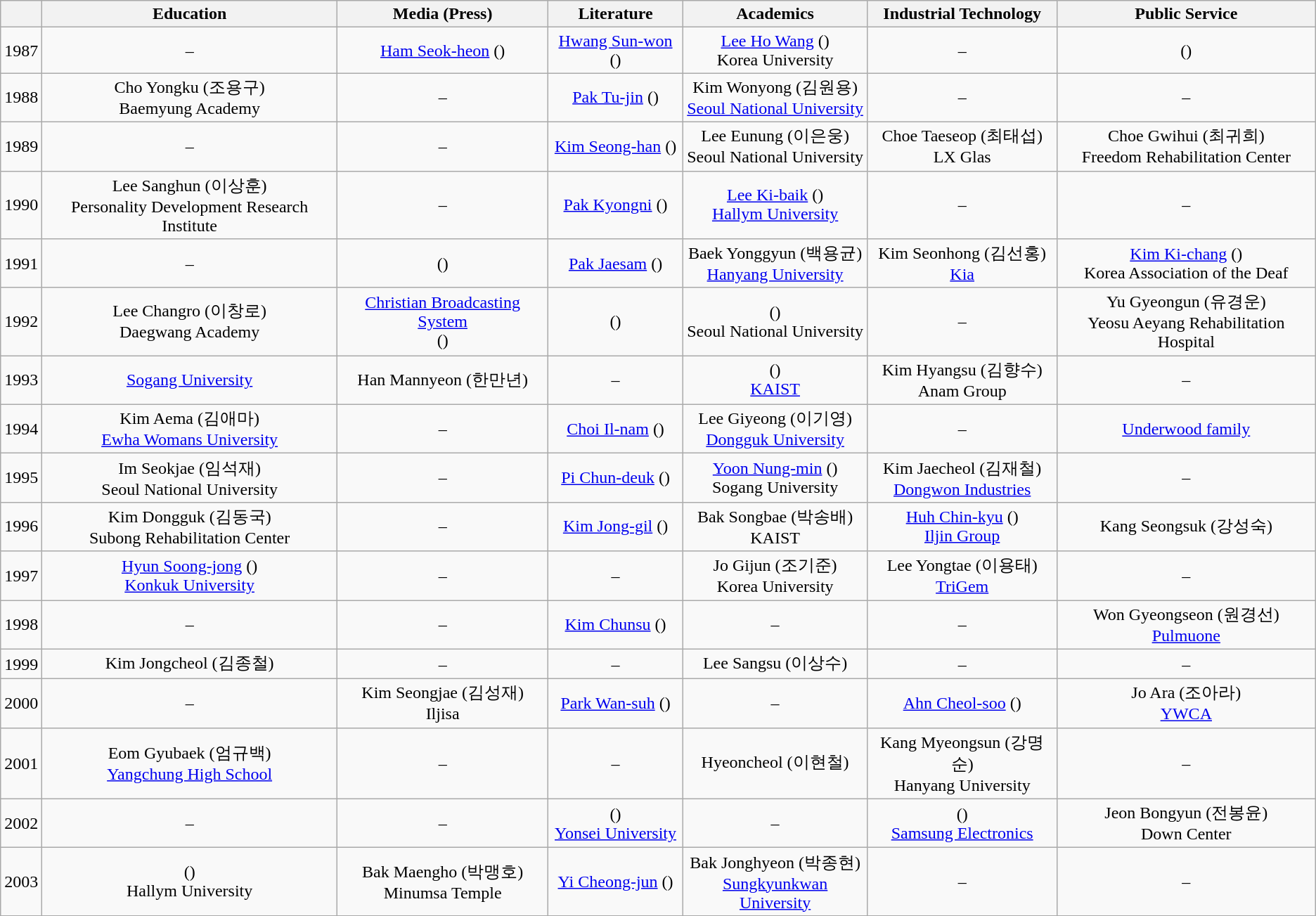<table class="wikitable" style="text-align:center;">
<tr>
<th></th>
<th>Education</th>
<th>Media (Press)</th>
<th>Literature</th>
<th>Academics</th>
<th>Industrial Technology</th>
<th>Public Service</th>
</tr>
<tr>
<td>1987</td>
<td>–</td>
<td><a href='#'>Ham Seok-heon</a> ()</td>
<td><a href='#'>Hwang Sun-won</a> ()</td>
<td><a href='#'>Lee Ho Wang</a> ()<br>Korea University</td>
<td>–</td>
<td> ()</td>
</tr>
<tr>
<td>1988</td>
<td>Cho Yongku (조용구) <br>Baemyung Academy</td>
<td>–</td>
<td><a href='#'>Pak Tu-jin</a> ()</td>
<td>Kim Wonyong (김원용)<br><a href='#'>Seoul National University</a></td>
<td>–</td>
<td>–</td>
</tr>
<tr>
<td>1989</td>
<td>–</td>
<td>–</td>
<td><a href='#'>Kim Seong-han</a> ()</td>
<td>Lee Eunung (이은웅)<br>Seoul National University</td>
<td>Choe Taeseop (최태섭) <br>LX Glas</td>
<td>Choe Gwihui (최귀희) <br>Freedom Rehabilitation Center</td>
</tr>
<tr>
<td>1990</td>
<td>Lee Sanghun (이상훈) <br>Personality Development Research Institute</td>
<td>–</td>
<td><a href='#'>Pak Kyongni</a> ()</td>
<td><a href='#'>Lee Ki-baik</a> ()<br><a href='#'>Hallym University</a></td>
<td>–</td>
<td>–</td>
</tr>
<tr>
<td>1991</td>
<td>–</td>
<td> ()</td>
<td><a href='#'>Pak Jaesam</a> ()</td>
<td>Baek Yonggyun (백용균)<br><a href='#'>Hanyang University</a></td>
<td>Kim Seonhong (김선홍)<br><a href='#'>Kia</a></td>
<td><a href='#'>Kim Ki-chang</a> ()<br>Korea Association of the Deaf</td>
</tr>
<tr>
<td>1992</td>
<td>Lee Changro (이창로)<br>Daegwang Academy</td>
<td><a href='#'>Christian Broadcasting System</a><br>()</td>
<td> ()</td>
<td> ()<br>Seoul National University</td>
<td>–</td>
<td>Yu Gyeongun (유경운)<br>Yeosu Aeyang Rehabilitation Hospital</td>
</tr>
<tr>
<td>1993</td>
<td><a href='#'>Sogang University</a></td>
<td>Han Mannyeon (한만년)</td>
<td>–</td>
<td> () <br><a href='#'>KAIST</a></td>
<td>Kim Hyangsu (김향수)<br>Anam Group</td>
<td>–</td>
</tr>
<tr>
<td>1994</td>
<td>Kim Aema (김애마)<br><a href='#'>Ewha Womans University</a></td>
<td>–</td>
<td><a href='#'>Choi Il-nam</a> ()</td>
<td>Lee Giyeong (이기영) <br><a href='#'>Dongguk University</a></td>
<td>–</td>
<td><a href='#'>Underwood family</a></td>
</tr>
<tr>
<td>1995</td>
<td>Im Seokjae (임석재) <br>Seoul National University</td>
<td>–</td>
<td><a href='#'>Pi Chun-deuk</a> ()</td>
<td><a href='#'>Yoon Nung-min</a> ()<br>Sogang University</td>
<td>Kim Jaecheol (김재철)<br><a href='#'>Dongwon Industries</a></td>
<td>–</td>
</tr>
<tr>
<td>1996</td>
<td>Kim Dongguk (김동국)<br>Subong Rehabilitation Center</td>
<td>–</td>
<td><a href='#'>Kim Jong-gil</a> ()</td>
<td>Bak Songbae (박송배)<br>KAIST</td>
<td><a href='#'>Huh Chin-kyu</a> ()<br><a href='#'>Iljin Group</a></td>
<td>Kang Seongsuk (강성숙)</td>
</tr>
<tr>
<td>1997</td>
<td><a href='#'>Hyun Soong-jong</a> ()<br><a href='#'>Konkuk University</a></td>
<td>–</td>
<td>–</td>
<td>Jo Gijun (조기준) <br>Korea University</td>
<td>Lee Yongtae (이용태)<br><a href='#'>TriGem</a></td>
<td>–</td>
</tr>
<tr>
<td>1998</td>
<td>–</td>
<td>–</td>
<td><a href='#'>Kim Chunsu</a> ()</td>
<td>–</td>
<td>–</td>
<td>Won Gyeongseon (원경선)<br><a href='#'>Pulmuone</a></td>
</tr>
<tr>
<td>1999</td>
<td>Kim Jongcheol (김종철)</td>
<td>–</td>
<td>–</td>
<td>Lee Sangsu (이상수)</td>
<td>–</td>
<td>–</td>
</tr>
<tr>
<td>2000</td>
<td>–</td>
<td>Kim Seongjae (김성재)<br>Iljisa</td>
<td><a href='#'>Park Wan-suh</a> ()</td>
<td>–</td>
<td><a href='#'>Ahn Cheol-soo</a> ()</td>
<td>Jo Ara (조아라) <br><a href='#'>YWCA</a></td>
</tr>
<tr>
<td>2001</td>
<td>Eom Gyubaek (엄규백)<br><a href='#'>Yangchung High School</a></td>
<td>–</td>
<td>–</td>
<td>Hyeoncheol (이현철)</td>
<td>Kang Myeongsun (강명순)<br>Hanyang University</td>
<td>–</td>
</tr>
<tr>
<td>2002</td>
<td>–</td>
<td>–</td>
<td> ()<br><a href='#'>Yonsei University</a></td>
<td>–</td>
<td> ()<br><a href='#'>Samsung Electronics</a></td>
<td>Jeon Bongyun (전봉윤)<br>Down Center</td>
</tr>
<tr>
<td>2003</td>
<td> ()<br>Hallym University</td>
<td>Bak Maengho (박맹호)<br>Minumsa Temple</td>
<td><a href='#'>Yi Cheong-jun</a> ()</td>
<td>Bak Jonghyeon (박종현)<br><a href='#'>Sungkyunkwan University</a></td>
<td>–</td>
<td>–</td>
</tr>
<tr>
</tr>
</table>
